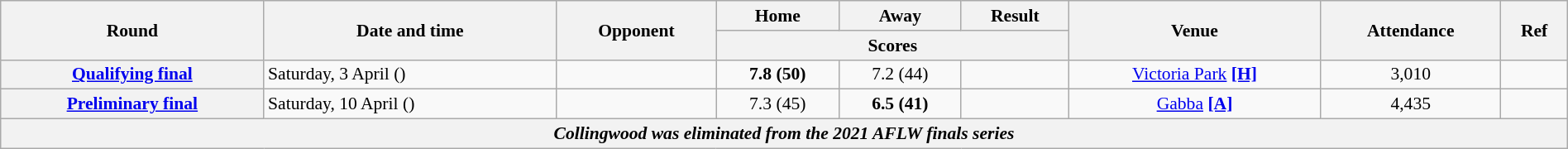<table class="wikitable plainrowheaders" style="font-size:90%; width:100%; text-align:center;">
<tr>
<th scope="col" rowspan="2">Round</th>
<th scope="col" rowspan="2">Date and time</th>
<th scope="col" rowspan="2">Opponent</th>
<th scope="col">Home</th>
<th scope="col">Away</th>
<th scope="col">Result</th>
<th scope="col" rowspan="2">Venue</th>
<th scope="col" rowspan="2">Attendance</th>
<th scope="col" rowspan="2">Ref</th>
</tr>
<tr>
<th scope="col" colspan="3">Scores</th>
</tr>
<tr>
<th scope="row" style="text-align: center;"><a href='#'>Qualifying final</a></th>
<td align=left>Saturday, 3 April ()</td>
<td align=left></td>
<td><strong>7.8 (50)</strong></td>
<td>7.2 (44)</td>
<td></td>
<td><a href='#'>Victoria Park</a> <a href='#'><strong>[H]</strong></a></td>
<td>3,010</td>
<td></td>
</tr>
<tr>
<th scope="row" style="text-align: center;"><a href='#'>Preliminary final</a></th>
<td align=left>Saturday, 10 April ()</td>
<td align=left></td>
<td>7.3 (45)</td>
<td><strong>6.5 (41)</strong></td>
<td></td>
<td><a href='#'>Gabba</a> <a href='#'><strong>[A]</strong></a></td>
<td>4,435</td>
<td></td>
</tr>
<tr>
<th colspan=9><span><em>Collingwood was eliminated from the 2021 AFLW finals series</em></span></th>
</tr>
</table>
